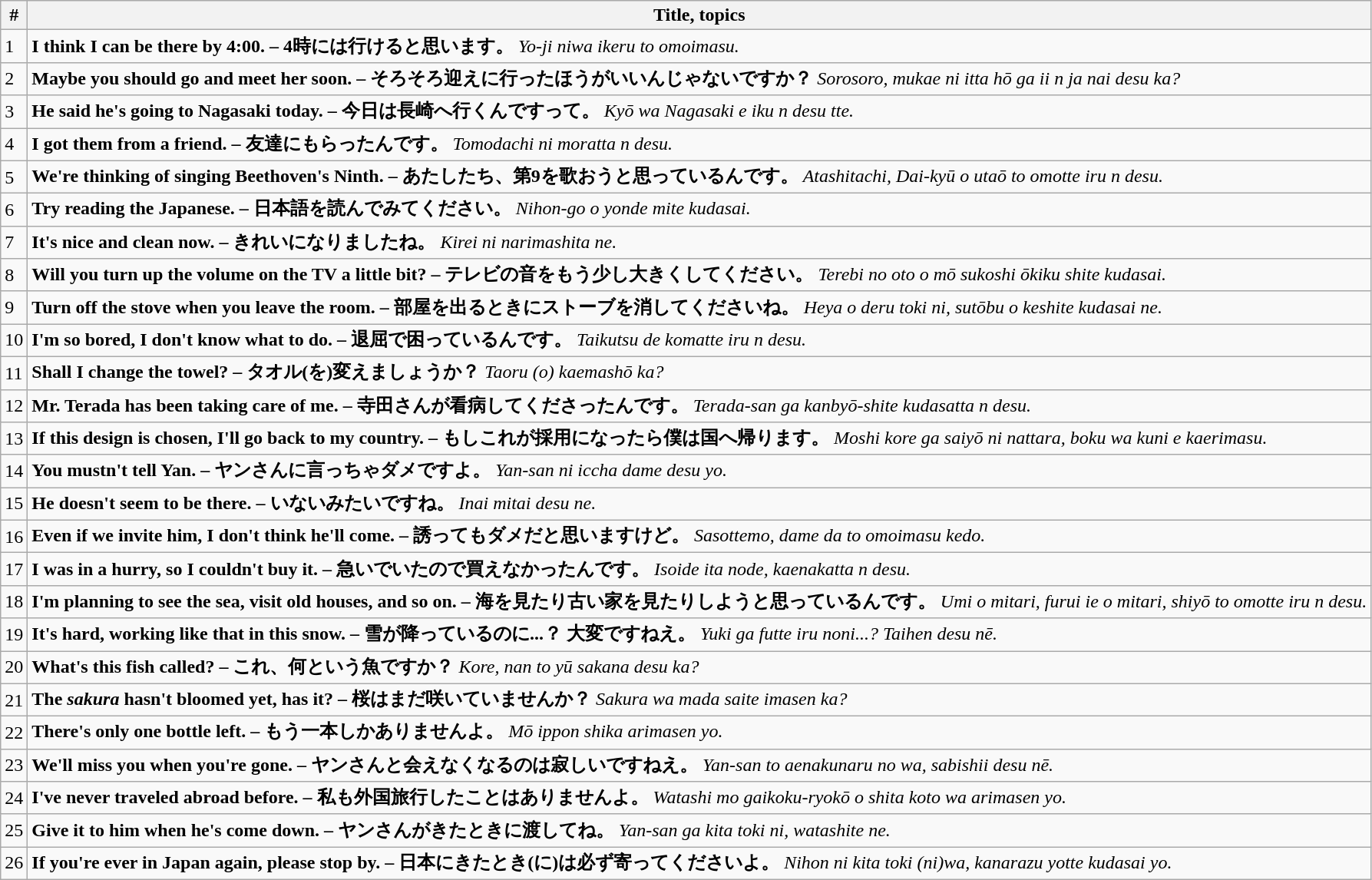<table class="wikitable">
<tr>
<th>#</th>
<th>Title, topics</th>
</tr>
<tr>
<td>1</td>
<td><strong>I think I can be there by 4:00. – 4時には行けると思います。</strong> <em>Yo-ji niwa ikeru to omoimasu.</em></td>
</tr>
<tr>
<td>2</td>
<td><strong>Maybe you should go and meet her soon. – そろそろ迎えに行ったほうがいいんじゃないですか？</strong> <em>Sorosoro, mukae ni itta hō ga ii n ja nai desu ka?</em></td>
</tr>
<tr>
<td>3</td>
<td><strong>He said he's going to Nagasaki today. – 今日は長崎へ行くんですって。</strong> <em>Kyō wa Nagasaki e iku n desu tte.</em></td>
</tr>
<tr>
<td>4</td>
<td><strong>I got them from a friend. – 友達にもらったんです。</strong> <em>Tomodachi ni moratta n desu.</em></td>
</tr>
<tr>
<td>5</td>
<td><strong>We're thinking of singing Beethoven's Ninth. – あたしたち、第9を歌おうと思っているんです。</strong> <em>Atashitachi, Dai-kyū o utaō to omotte iru n desu.</em></td>
</tr>
<tr>
<td>6</td>
<td><strong>Try reading the Japanese. – 日本語を読んでみてください。</strong> <em>Nihon-go o yonde mite kudasai.</em></td>
</tr>
<tr>
<td>7</td>
<td><strong>It's nice and clean now. – きれいになりましたね。</strong> <em>Kirei ni narimashita ne.</em></td>
</tr>
<tr>
<td>8</td>
<td><strong>Will you turn up the volume on the TV a little bit? – テレビの音をもう少し大きくしてください。</strong> <em>Terebi no oto o mō sukoshi ōkiku shite kudasai.</em></td>
</tr>
<tr>
<td>9</td>
<td><strong>Turn off the stove when you leave the room. – 部屋を出るときにストーブを消してくださいね。</strong> <em>Heya o deru toki ni, sutōbu o keshite kudasai ne.</em></td>
</tr>
<tr>
<td>10</td>
<td><strong>I'm so bored, I don't know what to do. – 退屈で困っているんです。</strong> <em>Taikutsu de komatte iru n desu.</em></td>
</tr>
<tr>
<td>11</td>
<td><strong>Shall I change the towel? – タオル(を)変えましょうか？</strong> <em>Taoru (o) kaemashō ka?</em></td>
</tr>
<tr>
<td>12</td>
<td><strong>Mr. Terada has been taking care of me. – 寺田さんが看病してくださったんです。</strong> <em>Terada-san ga kanbyō-shite kudasatta n desu.</em></td>
</tr>
<tr>
<td>13</td>
<td><strong>If this design is chosen, I'll go back to my country. – もしこれが採用になったら僕は国へ帰ります。</strong> <em>Moshi kore ga saiyō ni nattara, boku wa kuni e kaerimasu.</em></td>
</tr>
<tr>
<td>14</td>
<td><strong>You mustn't tell Yan. – ヤンさんに言っちゃダメですよ。</strong> <em>Yan-san ni iccha dame desu yo.</em></td>
</tr>
<tr>
<td>15</td>
<td><strong>He doesn't seem to be there. – いないみたいですね。</strong> <em>Inai mitai desu ne.</em></td>
</tr>
<tr>
<td>16</td>
<td><strong>Even if we invite him, I don't think he'll come. – 誘ってもダメだと思いますけど。</strong> <em>Sasottemo, dame da to omoimasu kedo.</em></td>
</tr>
<tr>
<td>17</td>
<td><strong>I was in a hurry, so I couldn't buy it. – 急いでいたので買えなかったんです。</strong> <em>Isoide ita node, kaenakatta n desu.</em></td>
</tr>
<tr>
<td>18</td>
<td><strong>I'm planning to see the sea, visit old houses, and so on. – 海を見たり古い家を見たりしようと思っているんです。</strong> <em>Umi o mitari, furui ie o mitari, shiyō to omotte iru n desu.</em></td>
</tr>
<tr>
<td>19</td>
<td><strong>It's hard, working like that in this snow. – 雪が降っているのに...？ 大変ですねえ。</strong> <em>Yuki ga futte iru noni...? Taihen desu nē.</em></td>
</tr>
<tr>
<td>20</td>
<td><strong>What's this fish called? – これ、何という魚ですか？</strong> <em>Kore, nan to yū sakana desu ka?</em></td>
</tr>
<tr>
<td>21</td>
<td><strong>The <em>sakura</em> hasn't bloomed yet, has it? – 桜はまだ咲いていませんか？</strong> <em>Sakura wa mada saite imasen ka?</em></td>
</tr>
<tr>
<td>22</td>
<td><strong>There's only one bottle left. – もう一本しかありませんよ。</strong> <em>Mō ippon shika arimasen yo.</em></td>
</tr>
<tr>
<td>23</td>
<td><strong>We'll miss you when you're gone. – ヤンさんと会えなくなるのは寂しいですねえ。</strong> <em>Yan-san to aenakunaru no wa, sabishii desu nē.</em></td>
</tr>
<tr>
<td>24</td>
<td><strong>I've never traveled abroad before. – 私も外国旅行したことはありませんよ。</strong> <em>Watashi mo gaikoku-ryokō o shita koto wa arimasen yo.</em></td>
</tr>
<tr>
<td>25</td>
<td><strong>Give it to him when he's come down. – ヤンさんがきたときに渡してね。</strong> <em>Yan-san ga kita toki ni, watashite ne.</em></td>
</tr>
<tr>
<td>26</td>
<td><strong>If you're ever in Japan again, please stop by. – 日本にきたとき(に)は必ず寄ってくださいよ。</strong> <em>Nihon ni kita toki (ni)wa, kanarazu yotte kudasai yo.</em></td>
</tr>
</table>
